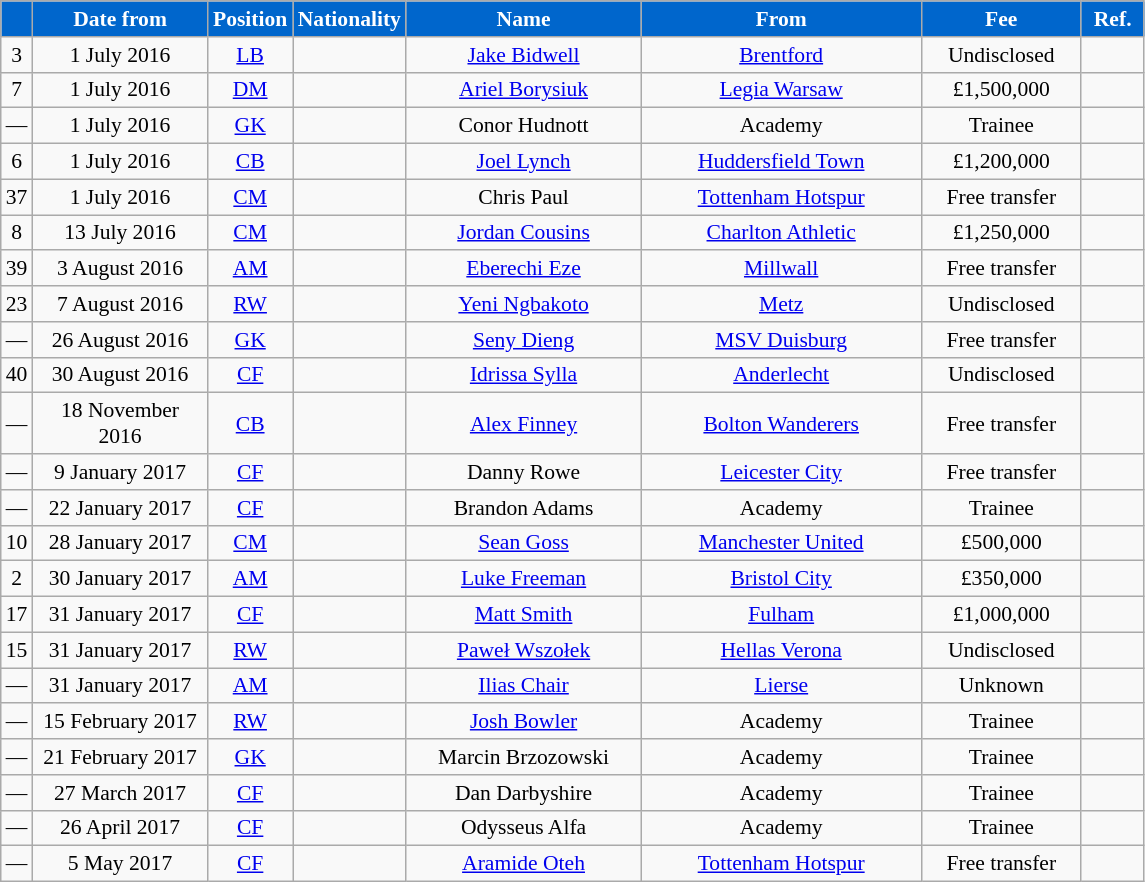<table class="wikitable"  style="text-align:center; font-size:90%; ">
<tr>
<th style="background:#0066CC; color:#FFFFFF; width:10px;"></th>
<th style="background:#0066CC; color:#FFFFFF; width:110px;">Date from</th>
<th style="background:#0066CC; color:#FFFFFF; width:50px;">Position</th>
<th style="background:#0066CC; color:#FFFFFF; width:50px;">Nationality</th>
<th style="background:#0066CC; color:#FFFFFF; width:150px;">Name</th>
<th style="background:#0066CC; color:#FFFFFF; width:180px;">From</th>
<th style="background:#0066CC; color:#FFFFFF; width:100px;">Fee</th>
<th style="background:#0066CC; color:#FFFFFF; width:35px;">Ref.</th>
</tr>
<tr>
<td>3</td>
<td>1 July 2016</td>
<td><a href='#'>LB</a></td>
<td></td>
<td><a href='#'>Jake Bidwell</a></td>
<td><a href='#'>Brentford</a></td>
<td>Undisclosed</td>
<td></td>
</tr>
<tr>
<td>7</td>
<td>1 July 2016</td>
<td><a href='#'>DM</a></td>
<td></td>
<td><a href='#'>Ariel Borysiuk</a></td>
<td><a href='#'>Legia Warsaw</a></td>
<td>£1,500,000</td>
<td></td>
</tr>
<tr>
<td>—</td>
<td>1 July 2016</td>
<td><a href='#'>GK</a></td>
<td></td>
<td>Conor Hudnott</td>
<td>Academy</td>
<td>Trainee</td>
<td></td>
</tr>
<tr>
<td>6</td>
<td>1 July 2016</td>
<td><a href='#'>CB</a></td>
<td></td>
<td><a href='#'>Joel Lynch</a></td>
<td><a href='#'>Huddersfield Town</a></td>
<td>£1,200,000</td>
<td></td>
</tr>
<tr>
<td>37</td>
<td>1 July 2016</td>
<td><a href='#'>CM</a></td>
<td></td>
<td>Chris Paul</td>
<td><a href='#'>Tottenham Hotspur</a></td>
<td>Free transfer</td>
<td></td>
</tr>
<tr>
<td>8</td>
<td>13 July 2016</td>
<td><a href='#'>CM</a></td>
<td></td>
<td><a href='#'>Jordan Cousins</a></td>
<td><a href='#'>Charlton Athletic</a></td>
<td>£1,250,000</td>
<td></td>
</tr>
<tr>
<td>39</td>
<td>3 August 2016</td>
<td><a href='#'>AM</a></td>
<td></td>
<td><a href='#'>Eberechi Eze</a></td>
<td><a href='#'>Millwall</a></td>
<td>Free transfer</td>
<td></td>
</tr>
<tr>
<td>23</td>
<td>7 August 2016</td>
<td><a href='#'>RW</a></td>
<td></td>
<td><a href='#'>Yeni Ngbakoto</a></td>
<td><a href='#'>Metz</a></td>
<td>Undisclosed</td>
<td></td>
</tr>
<tr>
<td>—</td>
<td>26 August 2016</td>
<td><a href='#'>GK</a></td>
<td></td>
<td><a href='#'>Seny Dieng</a></td>
<td><a href='#'>MSV Duisburg</a></td>
<td>Free transfer</td>
<td></td>
</tr>
<tr>
<td>40</td>
<td>30 August 2016</td>
<td><a href='#'>CF</a></td>
<td></td>
<td><a href='#'>Idrissa Sylla</a></td>
<td><a href='#'>Anderlecht</a></td>
<td>Undisclosed</td>
<td></td>
</tr>
<tr>
<td>—</td>
<td>18 November 2016</td>
<td><a href='#'>CB</a></td>
<td></td>
<td><a href='#'>Alex Finney</a></td>
<td><a href='#'>Bolton Wanderers</a></td>
<td>Free transfer</td>
<td></td>
</tr>
<tr>
<td>—</td>
<td>9 January 2017</td>
<td><a href='#'>CF</a></td>
<td></td>
<td>Danny Rowe</td>
<td><a href='#'>Leicester City</a></td>
<td>Free transfer</td>
<td></td>
</tr>
<tr>
<td>—</td>
<td>22 January 2017</td>
<td><a href='#'>CF</a></td>
<td></td>
<td>Brandon Adams</td>
<td>Academy</td>
<td>Trainee</td>
<td></td>
</tr>
<tr>
<td>10</td>
<td>28 January 2017</td>
<td><a href='#'>CM</a></td>
<td></td>
<td><a href='#'>Sean Goss</a></td>
<td><a href='#'>Manchester United</a></td>
<td>£500,000</td>
<td></td>
</tr>
<tr>
<td>2</td>
<td>30 January 2017</td>
<td><a href='#'>AM</a></td>
<td></td>
<td><a href='#'>Luke Freeman</a></td>
<td><a href='#'>Bristol City</a></td>
<td>£350,000</td>
<td></td>
</tr>
<tr>
<td>17</td>
<td>31 January 2017</td>
<td><a href='#'>CF</a></td>
<td></td>
<td><a href='#'>Matt Smith</a></td>
<td><a href='#'>Fulham</a></td>
<td>£1,000,000</td>
<td></td>
</tr>
<tr>
<td>15</td>
<td>31 January 2017</td>
<td><a href='#'>RW</a></td>
<td></td>
<td><a href='#'>Paweł Wszołek</a></td>
<td><a href='#'>Hellas Verona</a></td>
<td>Undisclosed</td>
<td></td>
</tr>
<tr>
<td>—</td>
<td>31 January 2017</td>
<td><a href='#'>AM</a></td>
<td></td>
<td><a href='#'>Ilias Chair</a></td>
<td><a href='#'>Lierse</a></td>
<td>Unknown</td>
<td></td>
</tr>
<tr>
<td>—</td>
<td>15 February 2017</td>
<td><a href='#'>RW</a></td>
<td></td>
<td><a href='#'>Josh Bowler</a></td>
<td>Academy</td>
<td>Trainee</td>
<td></td>
</tr>
<tr>
<td>—</td>
<td>21 February 2017</td>
<td><a href='#'>GK</a></td>
<td></td>
<td>Marcin Brzozowski</td>
<td>Academy</td>
<td>Trainee</td>
<td></td>
</tr>
<tr>
<td>—</td>
<td>27 March 2017</td>
<td><a href='#'>CF</a></td>
<td></td>
<td>Dan Darbyshire</td>
<td>Academy</td>
<td>Trainee</td>
<td></td>
</tr>
<tr>
<td>—</td>
<td>26 April 2017</td>
<td><a href='#'>CF</a></td>
<td></td>
<td>Odysseus Alfa</td>
<td>Academy</td>
<td>Trainee</td>
<td></td>
</tr>
<tr>
<td>—</td>
<td>5 May 2017</td>
<td><a href='#'>CF</a></td>
<td></td>
<td><a href='#'>Aramide Oteh</a></td>
<td><a href='#'>Tottenham Hotspur</a></td>
<td>Free transfer</td>
<td></td>
</tr>
</table>
